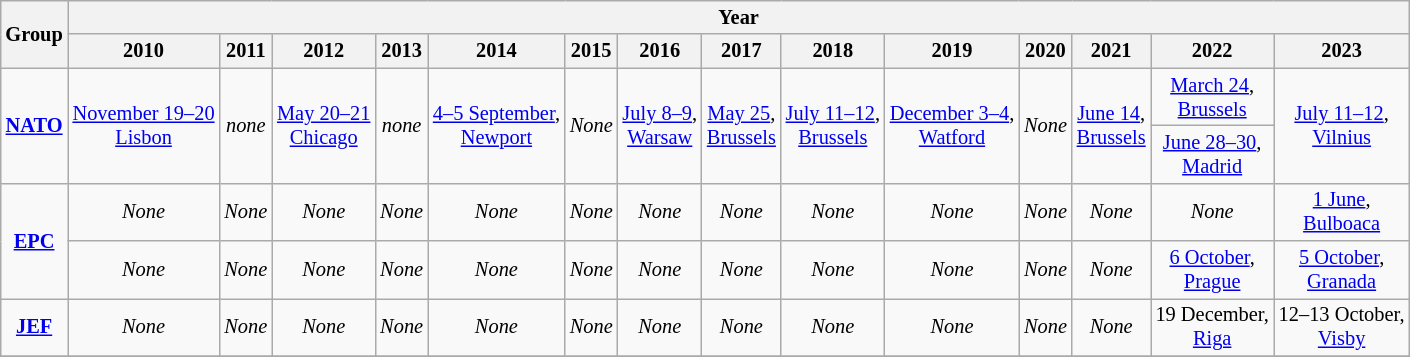<table class="wikitable" style="margin:1em auto; font-size:85%; text-align:center;">
<tr>
<th rowspan="2">Group</th>
<th colspan=14">Year</th>
</tr>
<tr>
<th>2010</th>
<th>2011</th>
<th>2012</th>
<th>2013</th>
<th>2014</th>
<th>2015</th>
<th>2016</th>
<th>2017</th>
<th>2018</th>
<th>2019</th>
<th>2020</th>
<th>2021</th>
<th>2022</th>
<th>2023</th>
</tr>
<tr>
<td rowspan="2"><strong><a href='#'>NATO</a></strong></td>
<td rowspan="2"><a href='#'>November 19–20</a><br> <a href='#'>Lisbon</a></td>
<td rowspan="2"><em>none</em></td>
<td rowspan="2"><a href='#'>May 20–21</a><br> <a href='#'>Chicago</a></td>
<td rowspan="2"><em>none</em></td>
<td rowspan="2"><a href='#'>4–5 September</a>,<br> <a href='#'>Newport</a></td>
<td rowspan="2"><em>None</em></td>
<td rowspan="2"><a href='#'>July 8–9</a>,<br> <a href='#'>Warsaw</a></td>
<td rowspan="2"><a href='#'>May 25</a>,<br> <a href='#'>Brussels</a></td>
<td rowspan="2"><a href='#'>July 11–12</a>,<br> <a href='#'>Brussels</a></td>
<td rowspan="2"><a href='#'>December 3–4</a>,<br>  <a href='#'>Watford</a></td>
<td rowspan="2"><em>None</em></td>
<td rowspan="2"><a href='#'>June 14</a>,<br> <a href='#'>Brussels</a></td>
<td><a href='#'>March 24</a>,<br> <a href='#'>Brussels</a></td>
<td rowspan="2"><a href='#'>July 11–12</a>,<br>  <a href='#'>Vilnius</a></td>
</tr>
<tr>
<td><a href='#'>June 28–30</a>,<br>  <a href='#'>Madrid</a></td>
</tr>
<tr>
<td rowspan="2"><strong><a href='#'>EPC</a></strong></td>
<td><em>None</em></td>
<td><em>None</em></td>
<td><em>None</em></td>
<td><em>None</em></td>
<td><em>None</em></td>
<td><em>None</em></td>
<td><em>None</em></td>
<td><em>None</em></td>
<td><em>None</em></td>
<td><em>None</em></td>
<td><em>None</em></td>
<td><em>None</em></td>
<td><em>None</em></td>
<td><a href='#'>1 June</a>,<br> <a href='#'>Bulboaca</a></td>
</tr>
<tr>
<td><em>None</em></td>
<td><em>None</em></td>
<td><em>None</em></td>
<td><em>None</em></td>
<td><em>None</em></td>
<td><em>None</em></td>
<td><em>None</em></td>
<td><em>None</em></td>
<td><em>None</em></td>
<td><em>None</em></td>
<td><em>None</em></td>
<td><em>None</em></td>
<td><a href='#'>6 October</a>,<br>  <a href='#'>Prague</a></td>
<td><a href='#'>5 October</a>,<br>  <a href='#'>Granada</a></td>
</tr>
<tr>
<td><strong><a href='#'>JEF</a></strong></td>
<td><em>None</em></td>
<td><em>None</em></td>
<td><em>None</em></td>
<td><em>None</em></td>
<td><em>None</em></td>
<td><em>None</em></td>
<td><em>None</em></td>
<td><em>None</em></td>
<td><em>None</em></td>
<td><em>None</em></td>
<td><em>None</em></td>
<td><em>None</em></td>
<td>19 December, <br> <a href='#'>Riga</a></td>
<td>12–13 October, <br> <a href='#'>Visby</a></td>
</tr>
<tr>
</tr>
</table>
